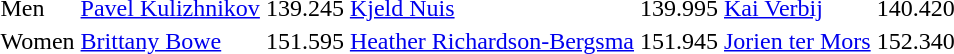<table>
<tr>
<td>Men<br></td>
<td><a href='#'>Pavel Kulizhnikov</a><br><small></small></td>
<td>139.245</td>
<td><a href='#'>Kjeld Nuis</a><br><small></small></td>
<td>139.995</td>
<td><a href='#'>Kai Verbij</a><br><small></small></td>
<td>140.420</td>
</tr>
<tr>
<td>Women<br></td>
<td><a href='#'>Brittany Bowe</a><br><small></small></td>
<td>151.595</td>
<td><a href='#'>Heather Richardson-Bergsma</a><br><small></small></td>
<td>151.945</td>
<td><a href='#'>Jorien ter Mors</a><br><small></small></td>
<td>152.340</td>
</tr>
</table>
